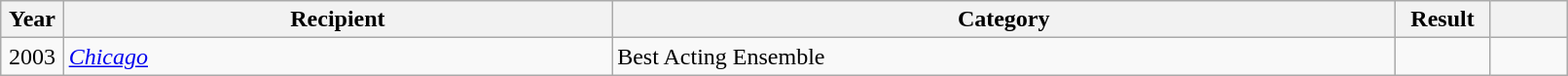<table class="wikitable plainrowheaders" style="width:85%;">
<tr>
<th scope="col" style="width:4%;">Year</th>
<th scope="col" style="width:35%;">Recipient</th>
<th scope="col" style="width:50%;">Category</th>
<th scope="col" style="width:6%;">Result</th>
<th scope="col" style="width:6%;"></th>
</tr>
<tr>
<td align="center">2003</td>
<td><em><a href='#'>Chicago</a></em></td>
<td>Best Acting Ensemble</td>
<td></td>
<td></td>
</tr>
</table>
